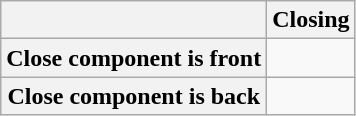<table class="wikitable">
<tr>
<th></th>
<th>Closing</th>
</tr>
<tr>
<th>Close component is front</th>
<td> </td>
</tr>
<tr>
<th>Close component is back</th>
<td> </td>
</tr>
</table>
